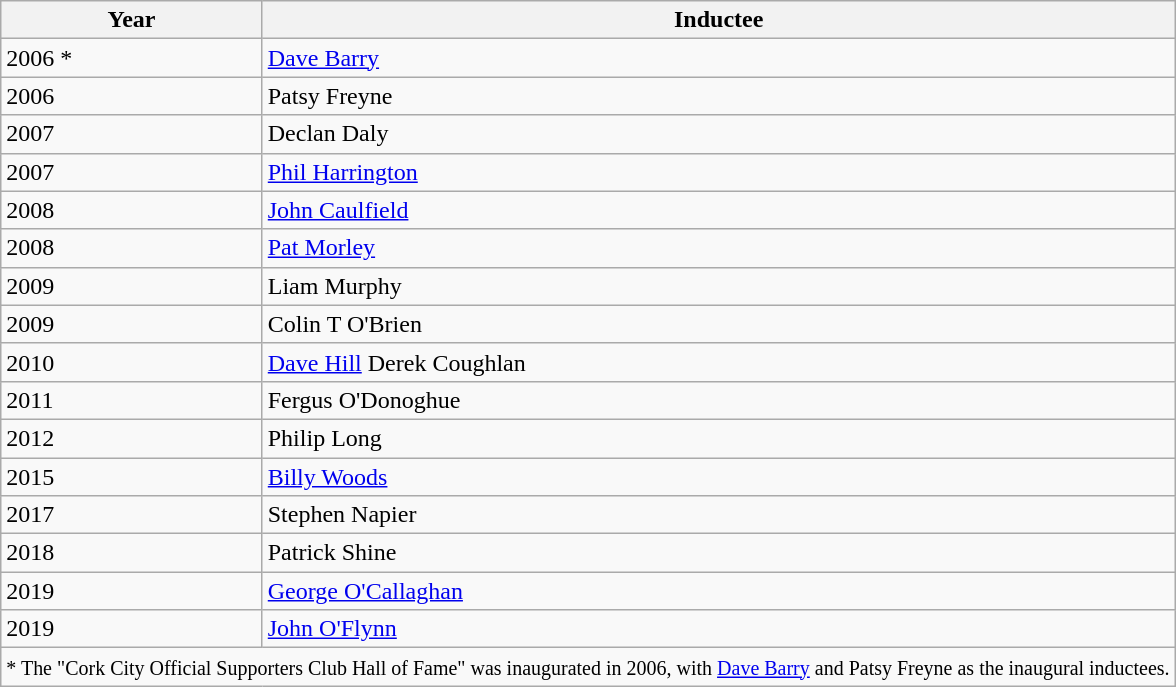<table class="wikitable">
<tr>
<th>Year</th>
<th>Inductee</th>
</tr>
<tr>
<td>2006 *</td>
<td><a href='#'>Dave Barry</a></td>
</tr>
<tr>
<td>2006</td>
<td>Patsy Freyne</td>
</tr>
<tr>
<td>2007</td>
<td>Declan Daly</td>
</tr>
<tr>
<td>2007</td>
<td><a href='#'>Phil Harrington</a></td>
</tr>
<tr>
<td>2008</td>
<td><a href='#'>John Caulfield</a></td>
</tr>
<tr>
<td>2008</td>
<td><a href='#'>Pat Morley</a></td>
</tr>
<tr>
<td>2009</td>
<td>Liam Murphy</td>
</tr>
<tr>
<td>2009</td>
<td>Colin T O'Brien</td>
</tr>
<tr>
<td>2010</td>
<td><a href='#'>Dave Hill</a> Derek Coughlan</td>
</tr>
<tr>
<td>2011</td>
<td>Fergus O'Donoghue</td>
</tr>
<tr>
<td>2012</td>
<td>Philip Long</td>
</tr>
<tr>
<td>2015</td>
<td><a href='#'>Billy Woods</a></td>
</tr>
<tr>
<td>2017</td>
<td>Stephen Napier</td>
</tr>
<tr>
<td>2018</td>
<td>Patrick Shine</td>
</tr>
<tr>
<td>2019</td>
<td><a href='#'>George O'Callaghan</a></td>
</tr>
<tr>
<td>2019</td>
<td><a href='#'>John O'Flynn</a></td>
</tr>
<tr>
<td colspan = 2><small>* The "Cork City Official Supporters Club Hall of Fame" was inaugurated in 2006, with <a href='#'>Dave Barry</a> and Patsy Freyne as the inaugural inductees. </small></td>
</tr>
</table>
